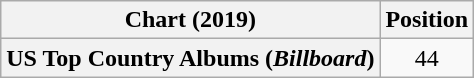<table class="wikitable plainrowheaders" style="text-align:center">
<tr>
<th scope="col">Chart (2019)</th>
<th scope="col">Position</th>
</tr>
<tr>
<th scope="row">US Top Country Albums (<em>Billboard</em>)</th>
<td>44</td>
</tr>
</table>
